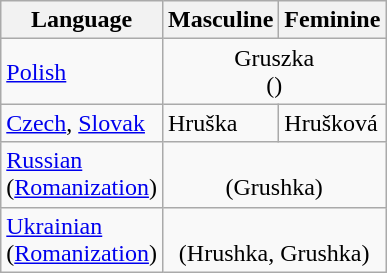<table class="wikitable">
<tr>
<th>Language</th>
<th>Masculine</th>
<th>Feminine</th>
</tr>
<tr>
<td><a href='#'>Polish</a></td>
<td colspan=2 align=center>Gruszka <br>()</td>
</tr>
<tr>
<td><a href='#'>Czech</a>, <a href='#'>Slovak</a></td>
<td>Hruška</td>
<td>Hrušková</td>
</tr>
<tr>
<td><a href='#'>Russian</a> <br>(<a href='#'>Romanization</a>)</td>
<td colspan=2 align=center><br> (Grushka)</td>
</tr>
<tr>
<td><a href='#'>Ukrainian</a> <br>(<a href='#'>Romanization</a>)</td>
<td colspan=2 align=center><br> (Hrushka, Grushka)</td>
</tr>
</table>
